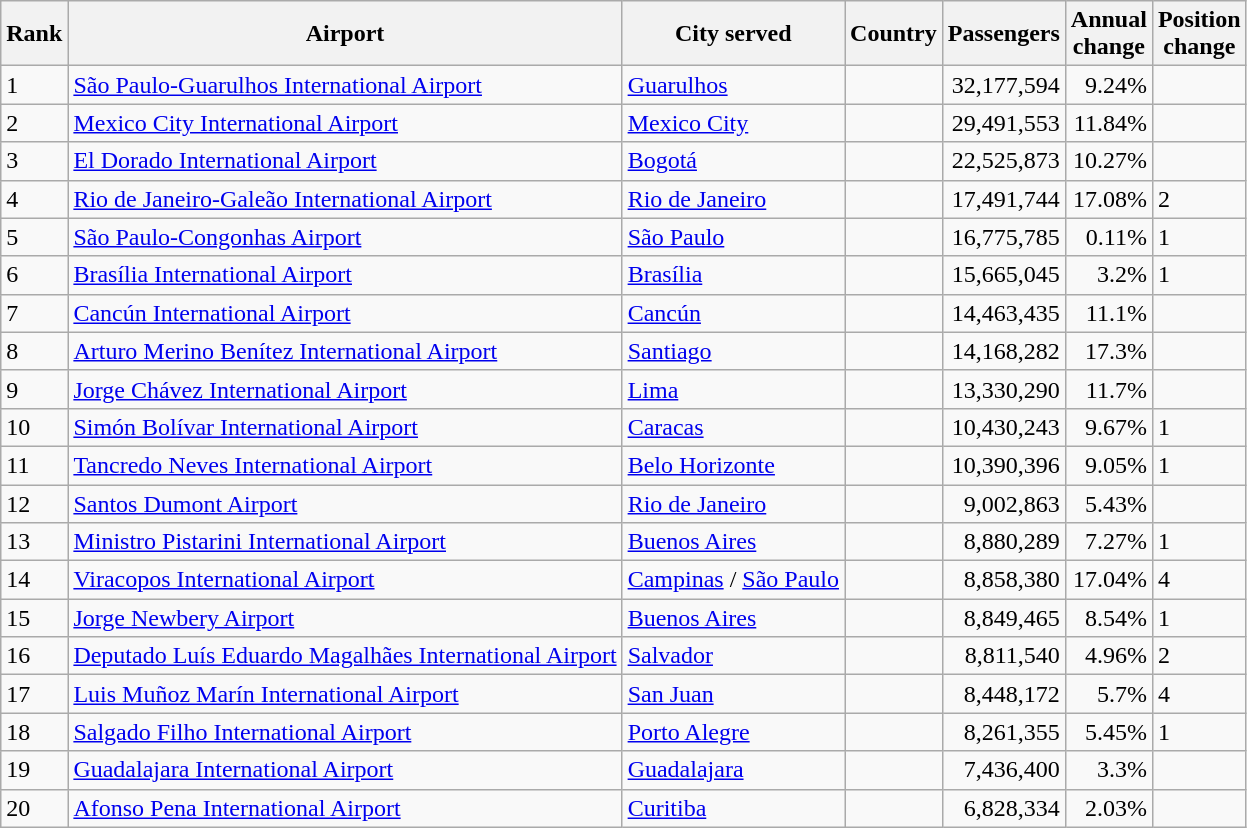<table class="wikitable sortable">
<tr>
<th>Rank</th>
<th>Airport</th>
<th>City served</th>
<th>Country</th>
<th>Passengers</th>
<th>Annual<br>change</th>
<th>Position<br>change</th>
</tr>
<tr>
<td>1</td>
<td><a href='#'>São Paulo-Guarulhos International Airport</a></td>
<td><a href='#'>Guarulhos</a></td>
<td></td>
<td align="right">32,177,594</td>
<td align="right">9.24%</td>
<td></td>
</tr>
<tr>
<td>2</td>
<td><a href='#'>Mexico City International Airport</a></td>
<td><a href='#'>Mexico City</a></td>
<td></td>
<td align="right">29,491,553</td>
<td align="right">11.84%</td>
<td></td>
</tr>
<tr>
<td>3</td>
<td><a href='#'>El Dorado International Airport</a></td>
<td><a href='#'>Bogotá</a></td>
<td></td>
<td align="right">22,525,873</td>
<td align="right">10.27%</td>
<td></td>
</tr>
<tr>
<td>4</td>
<td><a href='#'>Rio de Janeiro-Galeão International Airport</a></td>
<td><a href='#'>Rio de Janeiro</a></td>
<td></td>
<td align="right">17,491,744</td>
<td align="right">17.08%</td>
<td>2</td>
</tr>
<tr>
<td>5</td>
<td><a href='#'>São Paulo-Congonhas Airport</a></td>
<td><a href='#'>São Paulo</a></td>
<td></td>
<td align="right">16,775,785</td>
<td align="right">0.11%</td>
<td>1</td>
</tr>
<tr>
<td>6</td>
<td><a href='#'>Brasília International Airport</a></td>
<td><a href='#'>Brasília</a></td>
<td></td>
<td align="right">15,665,045</td>
<td align="right">3.2%</td>
<td>1</td>
</tr>
<tr>
<td>7</td>
<td><a href='#'>Cancún International Airport</a></td>
<td><a href='#'>Cancún</a></td>
<td></td>
<td align="right">14,463,435</td>
<td align="right">11.1%</td>
<td></td>
</tr>
<tr>
<td>8</td>
<td><a href='#'>Arturo Merino Benítez International Airport</a></td>
<td><a href='#'>Santiago</a></td>
<td></td>
<td align="right">14,168,282</td>
<td align="right">17.3%</td>
<td></td>
</tr>
<tr>
<td>9</td>
<td><a href='#'>Jorge Chávez International Airport</a></td>
<td><a href='#'>Lima</a></td>
<td></td>
<td align="right">13,330,290</td>
<td align="right">11.7%</td>
<td></td>
</tr>
<tr>
<td>10</td>
<td><a href='#'>Simón Bolívar International Airport</a></td>
<td><a href='#'>Caracas</a></td>
<td></td>
<td align="right">10,430,243</td>
<td align="right">9.67%</td>
<td>1</td>
</tr>
<tr>
<td>11</td>
<td><a href='#'>Tancredo Neves International Airport</a></td>
<td><a href='#'>Belo Horizonte</a></td>
<td></td>
<td align="right">10,390,396</td>
<td align="right">9.05%</td>
<td>1</td>
</tr>
<tr>
<td>12</td>
<td><a href='#'>Santos Dumont Airport</a></td>
<td><a href='#'>Rio de Janeiro</a></td>
<td></td>
<td align="right">9,002,863</td>
<td align="right">5.43%</td>
<td></td>
</tr>
<tr>
<td>13</td>
<td><a href='#'>Ministro Pistarini International Airport</a></td>
<td><a href='#'>Buenos Aires</a></td>
<td></td>
<td align="right">8,880,289</td>
<td align="right">7.27%</td>
<td>1</td>
</tr>
<tr>
<td>14</td>
<td><a href='#'>Viracopos International Airport</a></td>
<td><a href='#'>Campinas</a> / <a href='#'>São Paulo</a></td>
<td></td>
<td align="right">8,858,380</td>
<td align="right">17.04%</td>
<td>4</td>
</tr>
<tr>
<td>15</td>
<td><a href='#'>Jorge Newbery Airport</a></td>
<td><a href='#'>Buenos Aires</a></td>
<td></td>
<td align="right">8,849,465</td>
<td align="right">8.54%</td>
<td>1</td>
</tr>
<tr>
<td>16</td>
<td><a href='#'>Deputado Luís Eduardo Magalhães International Airport</a></td>
<td><a href='#'>Salvador</a></td>
<td></td>
<td align="right">8,811,540</td>
<td align="right">4.96%</td>
<td>2</td>
</tr>
<tr>
<td>17</td>
<td><a href='#'>Luis Muñoz Marín International Airport</a></td>
<td><a href='#'>San Juan</a></td>
<td></td>
<td align="right">8,448,172</td>
<td align="right">5.7%</td>
<td>4</td>
</tr>
<tr>
<td>18</td>
<td><a href='#'>Salgado Filho International Airport</a></td>
<td><a href='#'>Porto Alegre</a></td>
<td></td>
<td align="right">8,261,355</td>
<td align="right">5.45%</td>
<td>1</td>
</tr>
<tr>
<td>19</td>
<td><a href='#'>Guadalajara International Airport</a></td>
<td><a href='#'>Guadalajara</a></td>
<td></td>
<td align="right">7,436,400</td>
<td align="right">3.3%</td>
<td></td>
</tr>
<tr>
<td>20</td>
<td><a href='#'>Afonso Pena International Airport</a></td>
<td><a href='#'>Curitiba</a></td>
<td></td>
<td align="right">6,828,334</td>
<td align="right">2.03%</td>
<td></td>
</tr>
</table>
